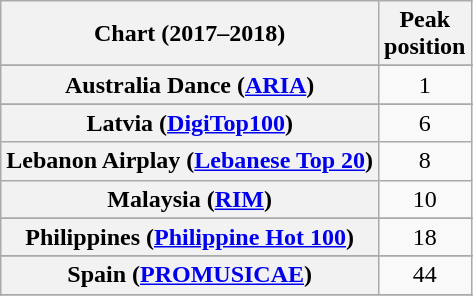<table class="wikitable sortable plainrowheaders" style="text-align:center">
<tr>
<th scope="col">Chart (2017–2018)</th>
<th scope="col">Peak<br> position</th>
</tr>
<tr>
</tr>
<tr>
<th scope="row">Australia Dance (<a href='#'>ARIA</a>)</th>
<td>1</td>
</tr>
<tr>
</tr>
<tr>
</tr>
<tr>
</tr>
<tr>
</tr>
<tr>
</tr>
<tr>
</tr>
<tr>
</tr>
<tr>
</tr>
<tr>
</tr>
<tr>
</tr>
<tr>
</tr>
<tr>
</tr>
<tr>
</tr>
<tr>
</tr>
<tr>
</tr>
<tr>
</tr>
<tr>
<th scope="row">Latvia (<a href='#'>DigiTop100</a>)</th>
<td>6</td>
</tr>
<tr>
<th scope="row">Lebanon Airplay (<a href='#'>Lebanese Top 20</a>)</th>
<td>8</td>
</tr>
<tr>
<th scope="row">Malaysia (<a href='#'>RIM</a>)</th>
<td>10</td>
</tr>
<tr>
</tr>
<tr>
</tr>
<tr>
</tr>
<tr>
</tr>
<tr>
<th scope="row">Philippines (<a href='#'>Philippine Hot 100</a>)</th>
<td>18</td>
</tr>
<tr>
</tr>
<tr>
</tr>
<tr>
</tr>
<tr>
</tr>
<tr>
<th scope="row">Spain (<a href='#'>PROMUSICAE</a>)</th>
<td>44</td>
</tr>
<tr>
</tr>
<tr>
</tr>
<tr>
</tr>
<tr>
</tr>
<tr>
</tr>
<tr>
</tr>
<tr>
</tr>
<tr>
</tr>
<tr>
</tr>
</table>
